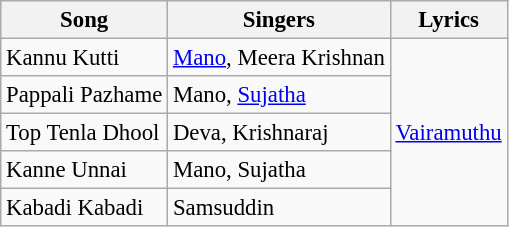<table class="wikitable" style="font-size: 95%;">
<tr>
<th>Song</th>
<th>Singers</th>
<th>Lyrics</th>
</tr>
<tr>
<td>Kannu Kutti</td>
<td><a href='#'>Mano</a>, Meera Krishnan</td>
<td rowspan=5><a href='#'>Vairamuthu</a></td>
</tr>
<tr>
<td>Pappali Pazhame</td>
<td>Mano, <a href='#'>Sujatha</a></td>
</tr>
<tr>
<td>Top Tenla Dhool</td>
<td>Deva, Krishnaraj</td>
</tr>
<tr>
<td>Kanne Unnai</td>
<td>Mano, Sujatha</td>
</tr>
<tr>
<td>Kabadi Kabadi</td>
<td>Samsuddin</td>
</tr>
</table>
